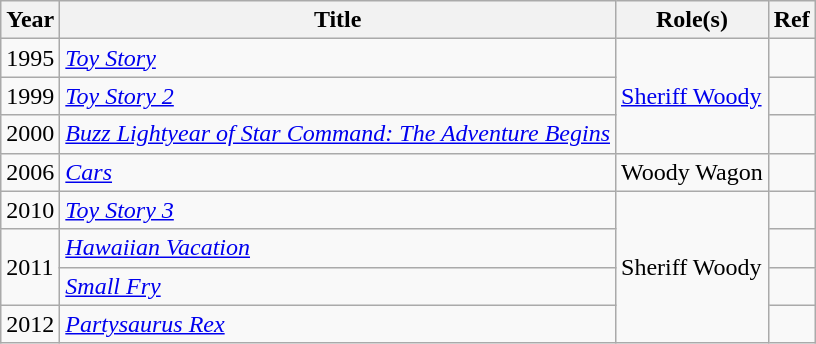<table class="wikitable plainrowheaders sortable">
<tr>
<th scope="col">Year</th>
<th scope="col">Title</th>
<th scope="col">Role(s)</th>
<th scope="col" class="unsortable">Ref</th>
</tr>
<tr>
<td>1995</td>
<td><em><a href='#'>Toy Story</a></em></td>
<td rowspan=3><a href='#'>Sheriff Woody</a></td>
<td></td>
</tr>
<tr>
<td>1999</td>
<td><em><a href='#'>Toy Story 2</a></em></td>
<td></td>
</tr>
<tr>
<td>2000</td>
<td><em><a href='#'>Buzz Lightyear of Star Command: The Adventure Begins</a></em></td>
<td></td>
</tr>
<tr>
<td>2006</td>
<td><em><a href='#'>Cars</a></em></td>
<td>Woody Wagon</td>
<td></td>
</tr>
<tr>
<td>2010</td>
<td><em><a href='#'>Toy Story 3</a></em></td>
<td rowspan=4>Sheriff Woody</td>
<td></td>
</tr>
<tr>
<td rowspan=2>2011</td>
<td><em><a href='#'>Hawaiian Vacation</a></em></td>
<td></td>
</tr>
<tr>
<td><em><a href='#'>Small Fry</a></em></td>
<td></td>
</tr>
<tr>
<td>2012</td>
<td><em><a href='#'>Partysaurus Rex</a></em></td>
<td></td>
</tr>
</table>
